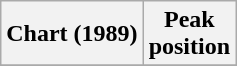<table class="wikitable sortable plainrowheaders" style="text-align:center">
<tr>
<th scope="col">Chart (1989)</th>
<th scope="col">Peak<br>position</th>
</tr>
<tr>
</tr>
</table>
